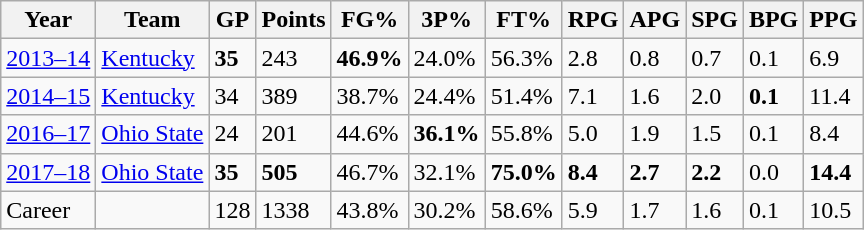<table class="wikitable">
<tr>
<th>Year</th>
<th>Team</th>
<th>GP</th>
<th>Points</th>
<th>FG%</th>
<th>3P%</th>
<th>FT%</th>
<th>RPG</th>
<th>APG</th>
<th>SPG</th>
<th>BPG</th>
<th>PPG</th>
</tr>
<tr>
<td><a href='#'>2013–14</a></td>
<td><a href='#'>Kentucky</a></td>
<td><strong>35</strong></td>
<td>243</td>
<td><strong>46.9%</strong></td>
<td>24.0%</td>
<td>56.3%</td>
<td>2.8</td>
<td>0.8</td>
<td>0.7</td>
<td>0.1</td>
<td>6.9</td>
</tr>
<tr>
<td><a href='#'>2014–15</a></td>
<td><a href='#'>Kentucky</a></td>
<td>34</td>
<td>389</td>
<td>38.7%</td>
<td>24.4%</td>
<td>51.4%</td>
<td>7.1</td>
<td>1.6</td>
<td>2.0</td>
<td><strong>0.1</strong></td>
<td>11.4</td>
</tr>
<tr>
<td><a href='#'>2016–17</a></td>
<td><a href='#'>Ohio State</a></td>
<td>24</td>
<td>201</td>
<td>44.6%</td>
<td><strong>36.1%</strong></td>
<td>55.8%</td>
<td>5.0</td>
<td>1.9</td>
<td>1.5</td>
<td>0.1</td>
<td>8.4</td>
</tr>
<tr>
<td><a href='#'>2017–18</a></td>
<td><a href='#'>Ohio State</a></td>
<td><strong>35</strong></td>
<td><strong>505</strong></td>
<td>46.7%</td>
<td>32.1%</td>
<td><strong>75.0%</strong></td>
<td><strong>8.4</strong></td>
<td><strong>2.7</strong></td>
<td><strong>2.2</strong></td>
<td>0.0</td>
<td><strong>14.4</strong></td>
</tr>
<tr>
<td>Career</td>
<td></td>
<td>128</td>
<td>1338</td>
<td>43.8%</td>
<td>30.2%</td>
<td>58.6%</td>
<td>5.9</td>
<td>1.7</td>
<td>1.6</td>
<td>0.1</td>
<td>10.5</td>
</tr>
</table>
